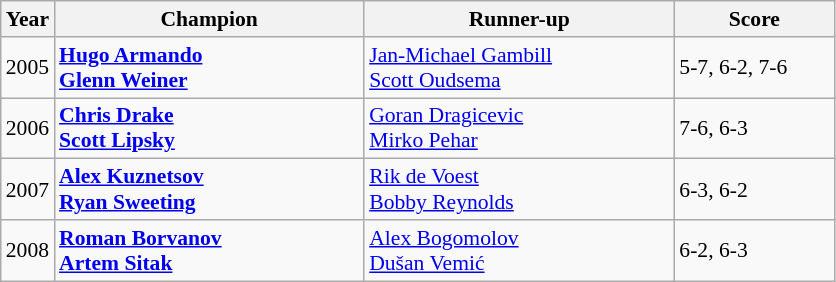<table class="wikitable" style="font-size:90%">
<tr>
<th>Year</th>
<th width="200">Champion</th>
<th width="200">Runner-up</th>
<th width="100">Score</th>
</tr>
<tr>
<td>2005</td>
<td> <strong><a href='#'>Hugo Armando</a></strong> <br>  <strong><a href='#'>Glenn Weiner</a></strong></td>
<td> <a href='#'>Jan-Michael Gambill</a> <br>  <a href='#'>Scott Oudsema</a></td>
<td>5-7, 6-2, 7-6</td>
</tr>
<tr>
<td>2006</td>
<td> <strong><a href='#'>Chris Drake</a></strong> <br>  <strong><a href='#'>Scott Lipsky</a></strong></td>
<td> <a href='#'>Goran Dragicevic</a> <br>  <a href='#'>Mirko Pehar</a></td>
<td>7-6, 6-3</td>
</tr>
<tr>
<td>2007</td>
<td> <strong><a href='#'>Alex Kuznetsov</a></strong> <br>  <strong><a href='#'>Ryan Sweeting</a></strong></td>
<td> <a href='#'>Rik de Voest</a> <br>  <a href='#'>Bobby Reynolds</a></td>
<td>6-3, 6-2</td>
</tr>
<tr>
<td>2008</td>
<td> <strong><a href='#'>Roman Borvanov</a></strong> <br>  <strong><a href='#'>Artem Sitak</a></strong></td>
<td> <a href='#'>Alex Bogomolov</a> <br>  <a href='#'>Dušan Vemić</a></td>
<td>6-2, 6-3</td>
</tr>
</table>
